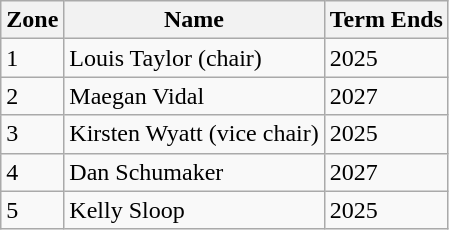<table class="wikitable">
<tr>
<th>Zone</th>
<th>Name</th>
<th>Term Ends</th>
</tr>
<tr>
<td>1</td>
<td>Louis Taylor (chair)</td>
<td>2025</td>
</tr>
<tr>
<td>2</td>
<td>Maegan Vidal</td>
<td>2027</td>
</tr>
<tr>
<td>3</td>
<td>Kirsten Wyatt (vice chair)</td>
<td>2025</td>
</tr>
<tr>
<td>4</td>
<td>Dan Schumaker</td>
<td>2027</td>
</tr>
<tr>
<td>5</td>
<td>Kelly Sloop</td>
<td>2025</td>
</tr>
</table>
